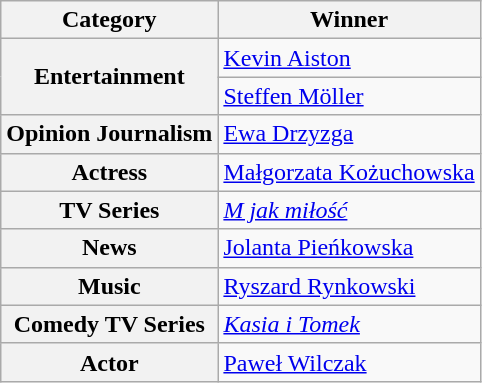<table class="wikitable">
<tr>
<th>Category</th>
<th>Winner</th>
</tr>
<tr>
<th scope="row" rowspan="2">Entertainment</th>
<td><a href='#'>Kevin Aiston</a></td>
</tr>
<tr>
<td><a href='#'>Steffen Möller</a></td>
</tr>
<tr>
<th scope="row">Opinion Journalism</th>
<td><a href='#'>Ewa Drzyzga</a></td>
</tr>
<tr>
<th scope="row">Actress</th>
<td><a href='#'>Małgorzata Kożuchowska</a></td>
</tr>
<tr>
<th scope="row">TV Series</th>
<td><em><a href='#'>M jak miłość</a></em></td>
</tr>
<tr>
<th scope="row">News</th>
<td><a href='#'>Jolanta Pieńkowska</a></td>
</tr>
<tr>
<th scope="row">Music</th>
<td><a href='#'>Ryszard Rynkowski</a></td>
</tr>
<tr>
<th scope="row">Comedy TV Series</th>
<td><em><a href='#'>Kasia i Tomek</a></em></td>
</tr>
<tr>
<th scope="row">Actor</th>
<td><a href='#'>Paweł Wilczak</a></td>
</tr>
</table>
